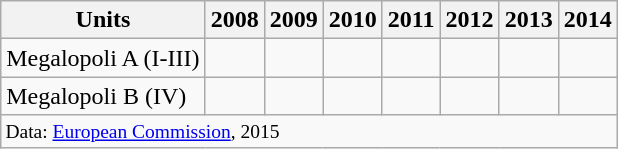<table class=wikitable>
<tr>
<th>Units</th>
<th>2008</th>
<th>2009</th>
<th>2010</th>
<th>2011</th>
<th>2012</th>
<th>2013</th>
<th>2014</th>
</tr>
<tr>
<td>Megalopoli A (I-III)</td>
<td></td>
<td></td>
<td></td>
<td></td>
<td></td>
<td></td>
<td></td>
</tr>
<tr>
<td>Megalopoli B (IV)</td>
<td></td>
<td></td>
<td></td>
<td></td>
<td></td>
<td></td>
<td></td>
</tr>
<tr>
<td colspan=8 style="font-size: small">Data: <a href='#'>European Commission</a>, 2015</td>
</tr>
</table>
